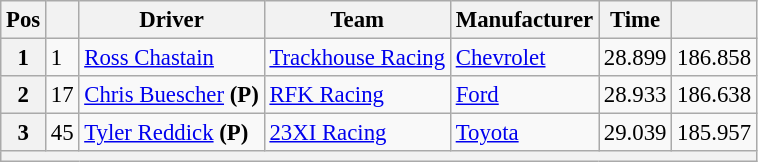<table class="wikitable" style="font-size:95%">
<tr>
<th>Pos</th>
<th></th>
<th>Driver</th>
<th>Team</th>
<th>Manufacturer</th>
<th>Time</th>
<th></th>
</tr>
<tr>
<th>1</th>
<td>1</td>
<td><a href='#'>Ross Chastain</a></td>
<td><a href='#'>Trackhouse Racing</a></td>
<td><a href='#'>Chevrolet</a></td>
<td>28.899</td>
<td>186.858</td>
</tr>
<tr>
<th>2</th>
<td>17</td>
<td><a href='#'>Chris Buescher</a> <strong>(P)</strong></td>
<td><a href='#'>RFK Racing</a></td>
<td><a href='#'>Ford</a></td>
<td>28.933</td>
<td>186.638</td>
</tr>
<tr>
<th>3</th>
<td>45</td>
<td><a href='#'>Tyler Reddick</a> <strong>(P)</strong></td>
<td><a href='#'>23XI Racing</a></td>
<td><a href='#'>Toyota</a></td>
<td>29.039</td>
<td>185.957</td>
</tr>
<tr>
<th colspan="7"></th>
</tr>
</table>
